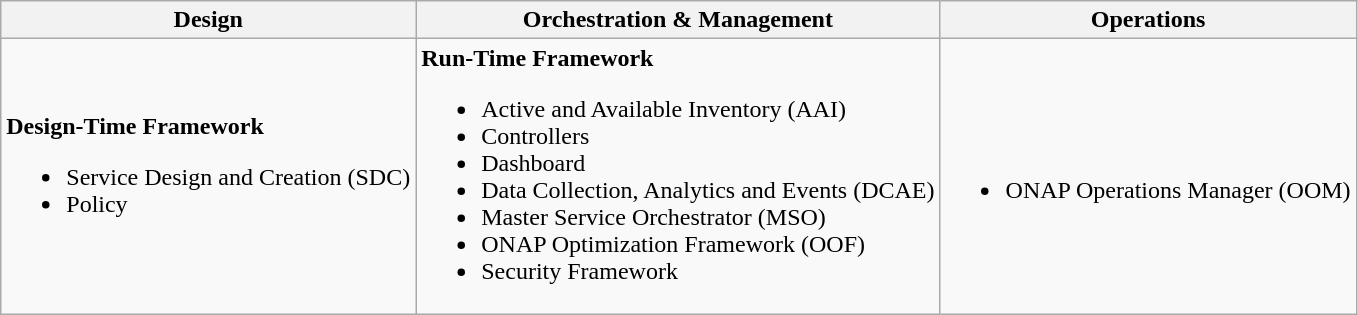<table class="wikitable">
<tr>
<th>Design</th>
<th>Orchestration & Management</th>
<th>Operations</th>
</tr>
<tr>
<td><strong>Design-Time Framework</strong><br><ul><li>Service Design and Creation (SDC)</li><li>Policy</li></ul></td>
<td><strong>Run-Time Framework</strong><br><ul><li>Active and Available Inventory (AAI)</li><li>Controllers</li><li>Dashboard</li><li>Data Collection, Analytics and Events (DCAE)</li><li>Master Service Orchestrator (MSO)</li><li>ONAP Optimization Framework (OOF)</li><li>Security Framework</li></ul></td>
<td><br><ul><li>ONAP Operations Manager (OOM)</li></ul></td>
</tr>
</table>
